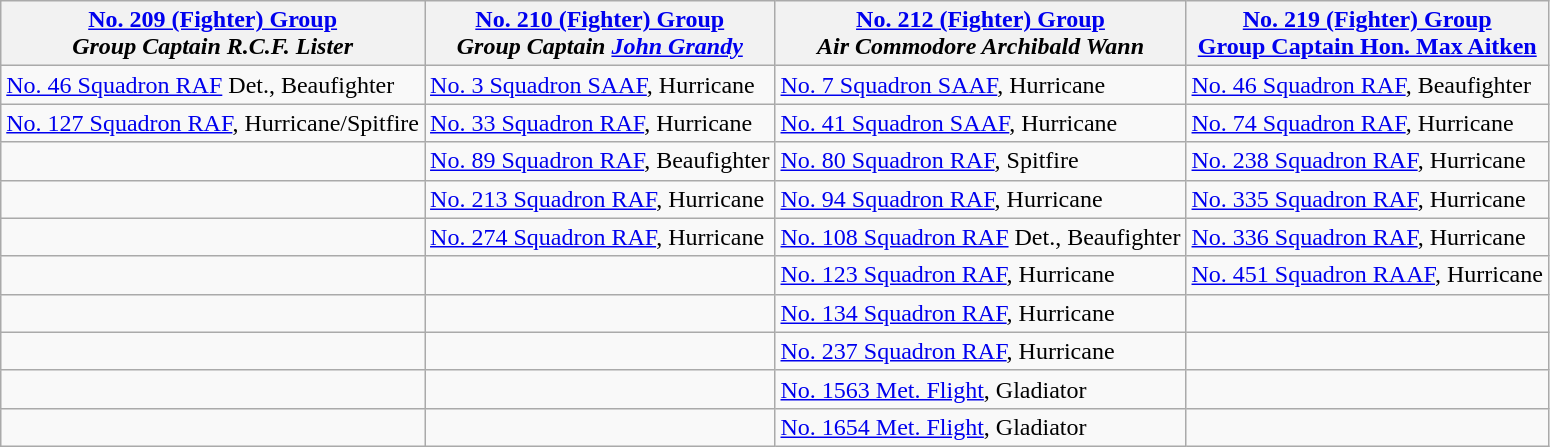<table class="wikitable">
<tr>
<th><a href='#'>No. 209 (Fighter) Group</a><br><em>Group Captain R.C.F. Lister</em></th>
<th><a href='#'>No. 210 (Fighter) Group</a><br><em>Group Captain <a href='#'>John Grandy</a></em></th>
<th><a href='#'>No. 212 (Fighter) Group</a><br><em>Air Commodore Archibald Wann</em></th>
<th><a href='#'>No. 219 (Fighter) Group</a><br><a href='#'>Group Captain Hon. Max Aitken</a></th>
</tr>
<tr>
<td><a href='#'>No. 46 Squadron RAF</a> Det., Beaufighter</td>
<td><a href='#'>No. 3 Squadron SAAF</a>, Hurricane</td>
<td><a href='#'>No. 7 Squadron SAAF</a>, Hurricane</td>
<td><a href='#'>No. 46 Squadron RAF</a>, Beaufighter</td>
</tr>
<tr>
<td><a href='#'>No. 127 Squadron RAF</a>, Hurricane/Spitfire</td>
<td><a href='#'>No. 33 Squadron RAF</a>, Hurricane</td>
<td><a href='#'>No. 41 Squadron SAAF</a>, Hurricane</td>
<td><a href='#'>No. 74 Squadron RAF</a>, Hurricane</td>
</tr>
<tr>
<td></td>
<td><a href='#'>No. 89 Squadron RAF</a>, Beaufighter</td>
<td><a href='#'>No. 80 Squadron RAF</a>, Spitfire</td>
<td><a href='#'>No. 238 Squadron RAF</a>, Hurricane</td>
</tr>
<tr>
<td></td>
<td><a href='#'>No. 213 Squadron RAF</a>, Hurricane</td>
<td><a href='#'>No. 94 Squadron RAF</a>, Hurricane</td>
<td><a href='#'>No. 335 Squadron RAF</a>, Hurricane</td>
</tr>
<tr>
<td></td>
<td><a href='#'>No. 274 Squadron RAF</a>, Hurricane</td>
<td><a href='#'>No. 108 Squadron RAF</a> Det., Beaufighter</td>
<td><a href='#'>No. 336 Squadron RAF</a>, Hurricane</td>
</tr>
<tr>
<td></td>
<td></td>
<td><a href='#'>No. 123 Squadron RAF</a>, Hurricane</td>
<td><a href='#'>No. 451 Squadron RAAF</a>, Hurricane</td>
</tr>
<tr>
<td></td>
<td></td>
<td><a href='#'>No. 134 Squadron RAF</a>, Hurricane</td>
<td></td>
</tr>
<tr>
<td></td>
<td></td>
<td><a href='#'>No. 237 Squadron RAF</a>, Hurricane</td>
<td></td>
</tr>
<tr>
<td></td>
<td></td>
<td><a href='#'>No. 1563 Met. Flight</a>, Gladiator</td>
<td></td>
</tr>
<tr>
<td></td>
<td></td>
<td><a href='#'>No. 1654 Met. Flight</a>, Gladiator</td>
<td></td>
</tr>
</table>
